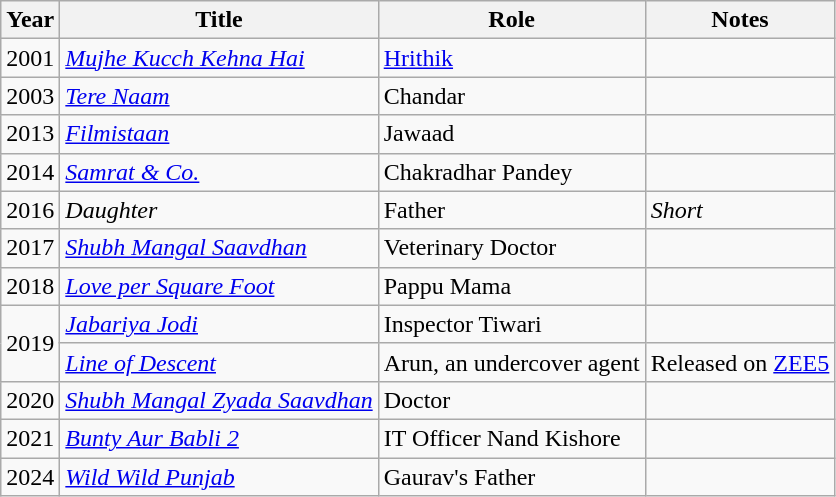<table class="wikitable sortable">
<tr>
<th>Year</th>
<th>Title</th>
<th>Role</th>
<th>Notes</th>
</tr>
<tr>
<td>2001</td>
<td><em><a href='#'>Mujhe Kucch Kehna Hai</a></em></td>
<td><a href='#'>Hrithik</a></td>
<td></td>
</tr>
<tr>
<td>2003</td>
<td><em><a href='#'>Tere Naam</a> </em></td>
<td>Chandar</td>
<td></td>
</tr>
<tr>
<td>2013</td>
<td><em><a href='#'>Filmistaan</a></em></td>
<td>Jawaad</td>
<td></td>
</tr>
<tr>
<td>2014</td>
<td><em><a href='#'>Samrat & Co.</a></em></td>
<td>Chakradhar Pandey</td>
<td></td>
</tr>
<tr>
<td>2016</td>
<td><em>Daughter</em></td>
<td>Father</td>
<td><em>Short</em></td>
</tr>
<tr>
<td>2017</td>
<td><em><a href='#'>Shubh Mangal Saavdhan</a></em></td>
<td>Veterinary Doctor</td>
<td></td>
</tr>
<tr>
<td>2018</td>
<td><em><a href='#'>Love per Square Foot</a></em></td>
<td>Pappu Mama</td>
<td></td>
</tr>
<tr>
<td rowspan="2">2019</td>
<td><em><a href='#'>Jabariya Jodi</a></em></td>
<td>Inspector Tiwari</td>
<td></td>
</tr>
<tr>
<td><em><a href='#'>Line of Descent</a></em></td>
<td>Arun, an undercover agent</td>
<td>Released on <a href='#'>ZEE5</a></td>
</tr>
<tr>
<td>2020</td>
<td><em><a href='#'>Shubh Mangal Zyada Saavdhan</a></em></td>
<td>Doctor</td>
<td></td>
</tr>
<tr>
<td>2021</td>
<td><em><a href='#'>Bunty Aur Babli 2</a></em></td>
<td>IT Officer Nand Kishore</td>
<td></td>
</tr>
<tr>
<td>2024</td>
<td><em><a href='#'>Wild Wild Punjab</a></em></td>
<td>Gaurav's Father</td>
</tr>
</table>
